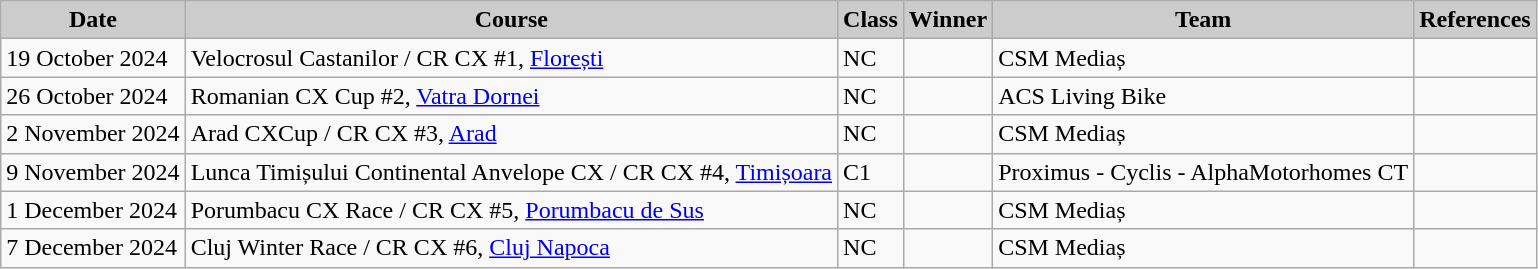<table class="wikitable sortable alternance ">
<tr>
<th scope="col" style="background-color:#CCCCCC;">Date</th>
<th scope="col" style="background-color:#CCCCCC;">Course</th>
<th scope="col" style="background-color:#CCCCCC;">Class</th>
<th scope="col" style="background-color:#CCCCCC;">Winner</th>
<th scope="col" style="background-color:#CCCCCC;">Team</th>
<th scope="col" style="background-color:#CCCCCC;">References</th>
</tr>
<tr>
<td>19 October 2024</td>
<td> Velocrosul Castanilor / CR CX #1, <a href='#'>Florești</a></td>
<td>NC</td>
<td></td>
<td>CSM Mediaș</td>
<td></td>
</tr>
<tr>
<td>26 October 2024</td>
<td> Romanian CX Cup #2, <a href='#'>Vatra Dornei</a></td>
<td>NC</td>
<td></td>
<td>ACS Living Bike</td>
<td></td>
</tr>
<tr>
<td>2 November 2024</td>
<td> Arad CXCup / CR CX #3, <a href='#'>Arad</a></td>
<td>NC</td>
<td></td>
<td>CSM Mediaș</td>
<td></td>
</tr>
<tr>
<td>9 November 2024</td>
<td> Lunca Timișului Continental Anvelope CX / CR CX #4, <a href='#'>Timișoara</a></td>
<td>C1</td>
<td></td>
<td>Proximus - Cyclis - AlphaMotorhomes CT</td>
<td></td>
</tr>
<tr>
<td>1 December 2024</td>
<td> Porumbacu CX Race / CR CX #5, <a href='#'>Porumbacu de Sus</a></td>
<td>NC</td>
<td></td>
<td>CSM Mediaș</td>
<td></td>
</tr>
<tr>
<td>7 December 2024</td>
<td> Cluj Winter Race / CR CX #6, <a href='#'>Cluj Napoca</a></td>
<td>NC</td>
<td></td>
<td>CSM Mediaș</td>
<td></td>
</tr>
</table>
